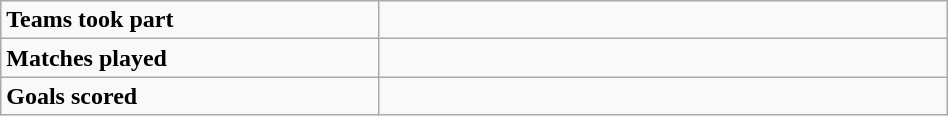<table class="wikitable" style="width:50%">
<tr>
<td style="width:40%"><strong>Teams took part</strong></td>
<td></td>
</tr>
<tr>
<td><strong>Matches played</strong></td>
<td></td>
</tr>
<tr>
<td><strong>Goals scored</strong></td>
<td></td>
</tr>
</table>
